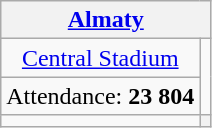<table class="wikitable" style="text-align:center;">
<tr>
<th colspan="4" align="center"><a href='#'>Almaty</a></th>
</tr>
<tr>
<td><a href='#'>Central Stadium</a></td>
</tr>
<tr>
<td>Attendance: <strong>23 804</strong></td>
</tr>
<tr>
<td></td>
<th rowspan=8 colspan=2><div></div></th>
</tr>
</table>
